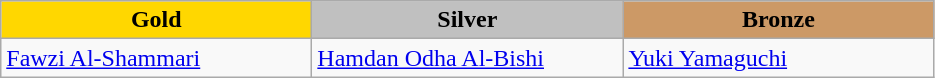<table class="wikitable" style="text-align:left">
<tr align="center">
<td width=200 bgcolor=gold><strong>Gold</strong></td>
<td width=200 bgcolor=silver><strong>Silver</strong></td>
<td width=200 bgcolor=CC9966><strong>Bronze</strong></td>
</tr>
<tr>
<td><a href='#'>Fawzi Al-Shammari</a><br><em></em></td>
<td><a href='#'>Hamdan Odha Al-Bishi</a><br><em></em></td>
<td><a href='#'>Yuki Yamaguchi</a><br><em></em></td>
</tr>
</table>
